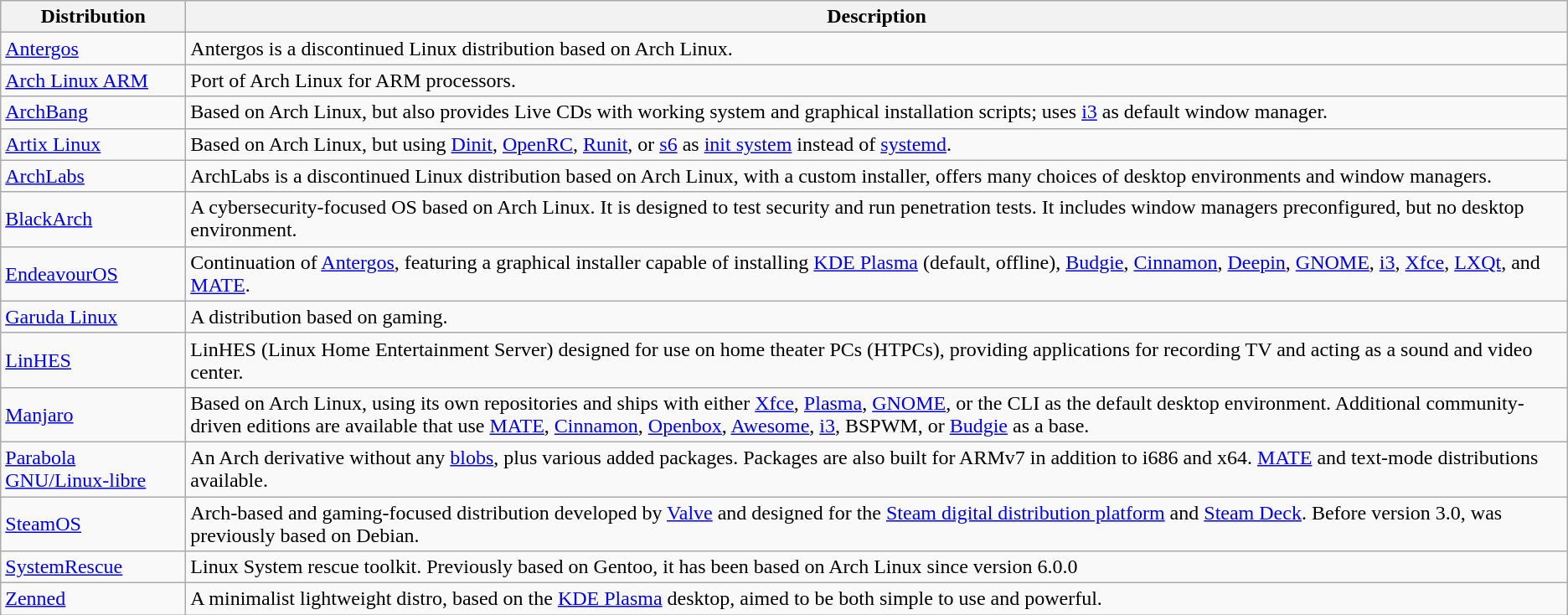<table class="wikitable">
<tr>
<th>Distribution</th>
<th>Description</th>
</tr>
<tr>
<td><a href='#'>Antergos</a></td>
<td>Antergos is a discontinued Linux distribution based on Arch Linux.</td>
</tr>
<tr>
<td><a href='#'>Arch Linux ARM</a></td>
<td>Port of Arch Linux for ARM processors.</td>
</tr>
<tr>
<td><a href='#'>ArchBang</a></td>
<td>Based on Arch Linux, but also provides Live CDs with working system and graphical installation scripts; uses <a href='#'>i3</a> as default window manager.</td>
</tr>
<tr>
<td><a href='#'>Artix Linux</a></td>
<td>Based on Arch Linux, but using <a href='#'>Dinit</a>, <a href='#'>OpenRC</a>, <a href='#'>Runit</a>, or <a href='#'>s6</a> as <a href='#'>init system</a> instead of <a href='#'>systemd</a>.</td>
</tr>
<tr>
<td><a href='#'>ArchLabs</a></td>
<td>ArchLabs is a discontinued Linux distribution based on Arch Linux, with a custom installer, offers many choices of desktop environments and window managers.</td>
</tr>
<tr>
<td><a href='#'>BlackArch</a></td>
<td>A cybersecurity-focused OS based on Arch Linux. It is designed to test security and run penetration tests. It includes window managers preconfigured, but no desktop environment.</td>
</tr>
<tr>
<td><a href='#'>EndeavourOS</a></td>
<td>Continuation of <a href='#'>Antergos</a>, featuring a graphical installer capable of installing <a href='#'>KDE Plasma</a> (default, offline), <a href='#'>Budgie</a>, <a href='#'>Cinnamon</a>, <a href='#'>Deepin</a>, <a href='#'>GNOME</a>, <a href='#'>i3</a>, <a href='#'>Xfce</a>, <a href='#'>LXQt</a>, and <a href='#'>MATE</a>.</td>
</tr>
<tr>
<td><a href='#'>Garuda Linux</a></td>
<td>A distribution based on gaming.</td>
</tr>
<tr>
<td><a href='#'>LinHES</a></td>
<td>LinHES (Linux Home Entertainment Server) designed for use on home theater PCs (HTPCs), providing applications for recording TV and acting as a sound and video center.</td>
</tr>
<tr>
<td><a href='#'>Manjaro</a></td>
<td>Based on Arch Linux, using its own repositories and ships with either <a href='#'>Xfce</a>, <a href='#'>Plasma</a>, <a href='#'>GNOME</a>, or the CLI as the default desktop environment. Additional community-driven editions are available that use <a href='#'>MATE</a>, <a href='#'>Cinnamon</a>, <a href='#'>Openbox</a>, <a href='#'>Awesome</a>, <a href='#'>i3</a>, BSPWM, or <a href='#'>Budgie</a> as a base.</td>
</tr>
<tr>
<td><a href='#'>Parabola GNU/Linux-libre</a></td>
<td>An Arch derivative without any <a href='#'>blobs</a>, plus various added packages. Packages are also built for ARMv7 in addition to i686 and x64. <a href='#'>MATE</a> and text-mode distributions available.</td>
</tr>
<tr>
<td><a href='#'>SteamOS</a></td>
<td>Arch-based and gaming-focused distribution developed by <a href='#'>Valve</a> and designed for the <a href='#'>Steam digital distribution platform</a> and <a href='#'>Steam Deck</a>. Before version 3.0, was previously based on Debian.</td>
</tr>
<tr>
<td><a href='#'>SystemRescue</a></td>
<td>Linux System rescue toolkit. Previously based on Gentoo, it has been based on Arch Linux since version 6.0.0</td>
</tr>
<tr>
<td><a href='#'>Zenned</a></td>
<td>A minimalist lightweight distro, based on the <a href='#'>KDE Plasma</a> desktop, aimed to be both simple to use and powerful.</td>
</tr>
</table>
